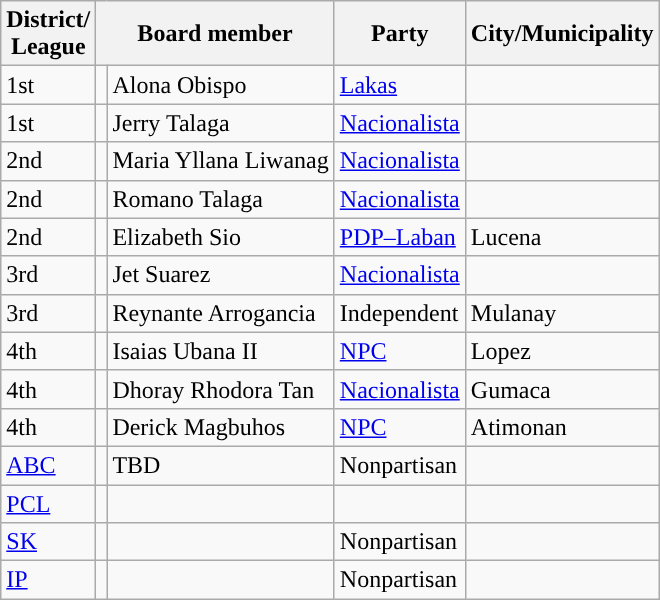<table class="wikitable">
<tr>
<th>District/<br>League</th>
<th colspan="2">Board member</th>
<th>Party</th>
<th>City/Municipality</th>
</tr>
<tr>
<td>1st</td>
<td></td>
<td>Alona Obispo</td>
<td><a href='#'>Lakas</a></td>
<td></td>
</tr>
<tr>
<td>1st</td>
<td></td>
<td>Jerry Talaga</td>
<td><a href='#'>Nacionalista</a></td>
<td></td>
</tr>
<tr>
<td>2nd</td>
<td></td>
<td>Maria Yllana Liwanag</td>
<td><a href='#'>Nacionalista</a></td>
<td></td>
</tr>
<tr>
<td>2nd</td>
<td></td>
<td>Romano Talaga</td>
<td><a href='#'>Nacionalista</a></td>
<td></td>
</tr>
<tr>
<td>2nd</td>
<td></td>
<td>Elizabeth Sio</td>
<td><a href='#'>PDP–Laban</a></td>
<td>Lucena</td>
</tr>
<tr>
<td>3rd</td>
<td></td>
<td>Jet Suarez</td>
<td><a href='#'>Nacionalista</a></td>
<td></td>
</tr>
<tr>
<td>3rd</td>
<td></td>
<td>Reynante Arrogancia</td>
<td>Independent</td>
<td>Mulanay</td>
</tr>
<tr>
<td>4th</td>
<td></td>
<td>Isaias Ubana II</td>
<td><a href='#'>NPC</a></td>
<td>Lopez</td>
</tr>
<tr>
<td>4th</td>
<td></td>
<td>Dhoray Rhodora Tan</td>
<td><a href='#'>Nacionalista</a></td>
<td>Gumaca</td>
</tr>
<tr>
<td>4th</td>
<td></td>
<td>Derick Magbuhos</td>
<td><a href='#'>NPC</a></td>
<td>Atimonan</td>
</tr>
<tr>
<td><a href='#'>ABC</a></td>
<td></td>
<td>TBD</td>
<td>Nonpartisan</td>
<td></td>
</tr>
<tr>
<td><a href='#'>PCL</a></td>
<td></td>
<td></td>
<td></td>
<td></td>
</tr>
<tr>
<td><a href='#'>SK</a></td>
<td></td>
<td></td>
<td>Nonpartisan</td>
<td></td>
</tr>
<tr>
<td><a href='#'>IP</a></td>
<td></td>
<td></td>
<td>Nonpartisan</td>
<td></td>
</tr>
</table>
